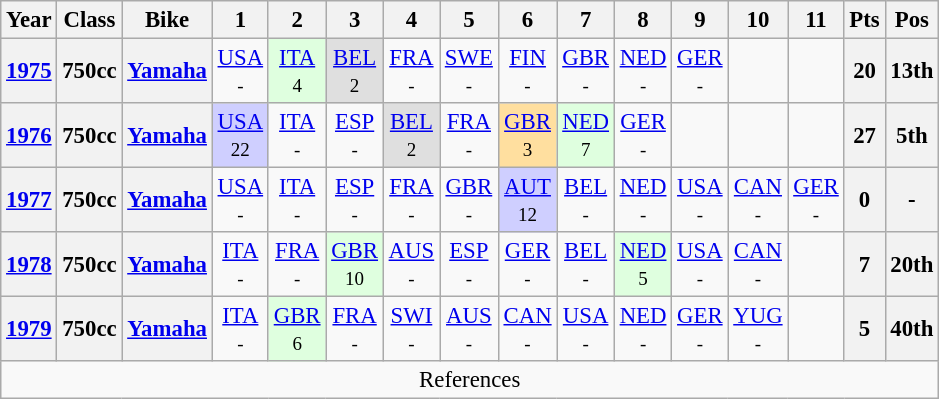<table class="wikitable" style="text-align:center; font-size:95%">
<tr>
<th>Year</th>
<th>Class</th>
<th>Bike</th>
<th>1</th>
<th>2</th>
<th>3</th>
<th>4</th>
<th>5</th>
<th>6</th>
<th>7</th>
<th>8</th>
<th>9</th>
<th>10</th>
<th>11</th>
<th>Pts</th>
<th>Pos</th>
</tr>
<tr>
<th><a href='#'>1975</a></th>
<th>750cc</th>
<th><a href='#'>Yamaha</a></th>
<td><a href='#'>USA</a><br><small>-</small></td>
<td style="background:#dfffdf;"><a href='#'>ITA</a><br><small>4</small></td>
<td style="background:#dfdfdf;"><a href='#'>BEL</a><br><small>2</small></td>
<td><a href='#'>FRA</a><br><small>-</small></td>
<td><a href='#'>SWE</a><br><small>-</small></td>
<td><a href='#'>FIN</a><br><small>-</small></td>
<td><a href='#'>GBR</a><br><small>-</small></td>
<td><a href='#'>NED</a><br><small>-</small></td>
<td><a href='#'>GER</a><br><small>-</small></td>
<td></td>
<td></td>
<th>20</th>
<th>13th</th>
</tr>
<tr>
<th><a href='#'>1976</a></th>
<th>750cc</th>
<th><a href='#'>Yamaha</a></th>
<td style="background:#cfcfff;"><a href='#'>USA</a><br><small>22</small></td>
<td><a href='#'>ITA</a><br><small>-</small></td>
<td><a href='#'>ESP</a><br><small>-</small></td>
<td style="background:#dfdfdf;"><a href='#'>BEL</a><br><small>2</small></td>
<td><a href='#'>FRA</a><br><small>-</small></td>
<td style="background:#ffdf9f;"><a href='#'>GBR</a><br><small>3</small></td>
<td style="background:#dfffdf;"><a href='#'>NED</a><br><small>7</small></td>
<td><a href='#'>GER</a><br><small>-</small></td>
<td></td>
<td></td>
<td></td>
<th>27</th>
<th>5th</th>
</tr>
<tr>
<th><a href='#'>1977</a></th>
<th>750cc</th>
<th><a href='#'>Yamaha</a></th>
<td><a href='#'>USA</a><br><small>-</small></td>
<td><a href='#'>ITA</a><br><small>-</small></td>
<td><a href='#'>ESP</a><br><small>-</small></td>
<td><a href='#'>FRA</a><br><small>-</small></td>
<td><a href='#'>GBR</a><br><small>-</small></td>
<td style="background:#cfcfff;"><a href='#'>AUT</a><br><small>12</small></td>
<td><a href='#'>BEL</a><br><small>-</small></td>
<td><a href='#'>NED</a><br><small>-</small></td>
<td><a href='#'>USA</a><br><small>-</small></td>
<td><a href='#'>CAN</a><br><small>-</small></td>
<td><a href='#'>GER</a><br><small>-</small></td>
<th>0</th>
<th>-</th>
</tr>
<tr>
<th><a href='#'>1978</a></th>
<th>750cc</th>
<th><a href='#'>Yamaha</a></th>
<td><a href='#'>ITA</a><br><small>-</small></td>
<td><a href='#'>FRA</a><br><small>-</small></td>
<td style='background:#dfffdf;'><a href='#'>GBR</a><br><small>10</small></td>
<td><a href='#'>AUS</a><br><small>-</small></td>
<td><a href='#'>ESP</a><br><small>-</small></td>
<td><a href='#'>GER</a><br><small>-</small></td>
<td><a href='#'>BEL</a><br><small>-</small></td>
<td style='background:#dfffdf;'><a href='#'>NED</a><br><small>5</small></td>
<td><a href='#'>USA</a><br><small>-</small></td>
<td><a href='#'>CAN</a><br><small>-</small></td>
<td></td>
<th>7</th>
<th>20th</th>
</tr>
<tr>
<th><a href='#'>1979</a></th>
<th>750cc</th>
<th><a href='#'>Yamaha</a></th>
<td><a href='#'>ITA</a><br><small>-</small></td>
<td style='background:#dfffdf;'><a href='#'>GBR</a><br><small>6</small></td>
<td><a href='#'>FRA</a><br><small>-</small></td>
<td><a href='#'>SWI</a><br><small>-</small></td>
<td><a href='#'>AUS</a><br><small>-</small></td>
<td><a href='#'>CAN</a><br><small>-</small></td>
<td><a href='#'>USA</a><br><small>-</small></td>
<td><a href='#'>NED</a><br><small>-</small></td>
<td><a href='#'>GER</a><br><small>-</small></td>
<td><a href='#'>YUG</a><br><small>-</small></td>
<td></td>
<th>5</th>
<th>40th</th>
</tr>
<tr>
<td colspan=16 align="center">References</td>
</tr>
</table>
